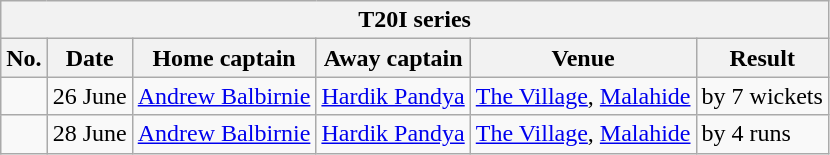<table class="wikitable">
<tr>
<th colspan="9">T20I series</th>
</tr>
<tr>
<th>No.</th>
<th>Date</th>
<th>Home captain</th>
<th>Away captain</th>
<th>Venue</th>
<th>Result</th>
</tr>
<tr>
<td></td>
<td>26 June</td>
<td><a href='#'>Andrew Balbirnie</a></td>
<td><a href='#'>Hardik Pandya</a></td>
<td><a href='#'>The Village</a>, <a href='#'>Malahide</a></td>
<td> by 7 wickets</td>
</tr>
<tr>
<td></td>
<td>28 June</td>
<td><a href='#'>Andrew Balbirnie</a></td>
<td><a href='#'>Hardik Pandya</a></td>
<td><a href='#'>The Village</a>, <a href='#'>Malahide</a></td>
<td> by 4 runs</td>
</tr>
</table>
